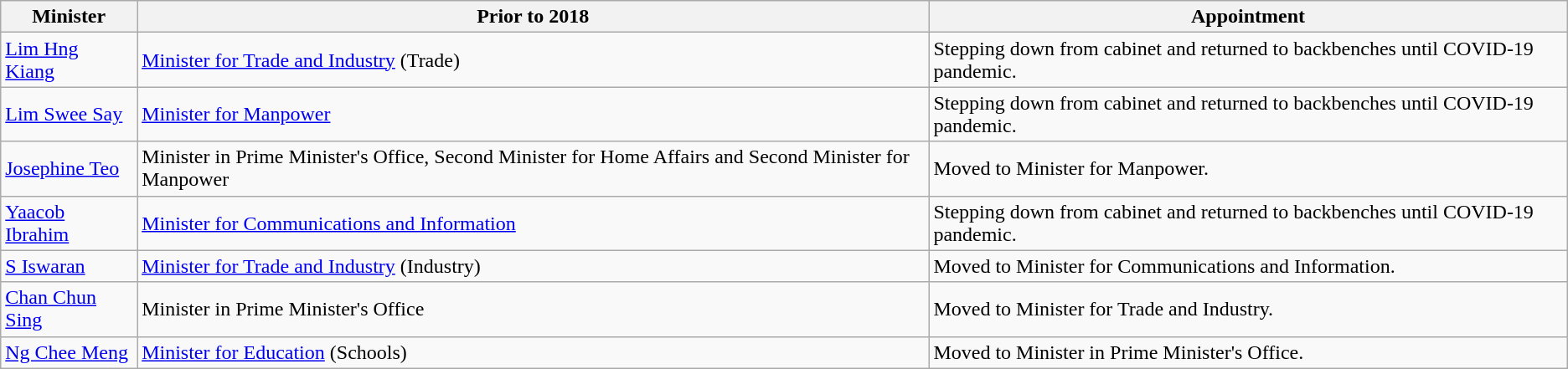<table class="wikitable">
<tr>
<th>Minister</th>
<th>Prior to 2018</th>
<th>Appointment</th>
</tr>
<tr>
<td><a href='#'>Lim Hng Kiang</a></td>
<td><a href='#'>Minister for Trade and Industry</a> (Trade)</td>
<td>Stepping down from cabinet and returned to backbenches until COVID-19 pandemic.</td>
</tr>
<tr>
<td><a href='#'>Lim Swee Say</a></td>
<td><a href='#'>Minister for Manpower</a></td>
<td>Stepping down from cabinet and returned to backbenches until COVID-19 pandemic.</td>
</tr>
<tr>
<td><a href='#'>Josephine Teo</a></td>
<td>Minister in Prime Minister's Office, Second Minister for Home Affairs and Second Minister for Manpower</td>
<td>Moved to Minister for Manpower.</td>
</tr>
<tr>
<td><a href='#'>Yaacob Ibrahim</a></td>
<td><a href='#'>Minister for Communications and Information</a></td>
<td>Stepping down from cabinet and returned to backbenches until COVID-19 pandemic.</td>
</tr>
<tr>
<td><a href='#'>S Iswaran</a></td>
<td><a href='#'>Minister for Trade and Industry</a> (Industry)</td>
<td>Moved to Minister for Communications and Information.</td>
</tr>
<tr>
<td><a href='#'>Chan Chun Sing</a></td>
<td>Minister in Prime Minister's Office</td>
<td>Moved to Minister for Trade and Industry.</td>
</tr>
<tr>
<td><a href='#'>Ng Chee Meng</a></td>
<td><a href='#'>Minister for Education</a> (Schools)</td>
<td>Moved to Minister in Prime Minister's Office.</td>
</tr>
</table>
